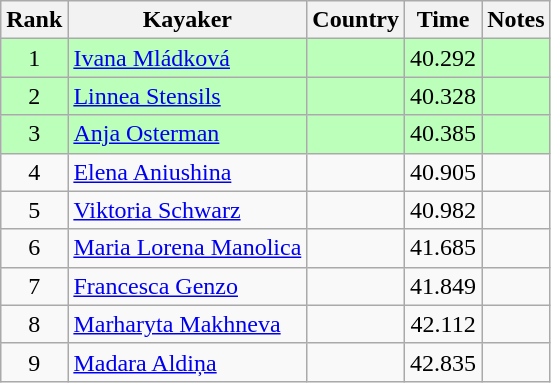<table class="wikitable" style="text-align:center">
<tr>
<th>Rank</th>
<th>Kayaker</th>
<th>Country</th>
<th>Time</th>
<th>Notes</th>
</tr>
<tr bgcolor=bbffbb>
<td>1</td>
<td align="left"><a href='#'>Ivana Mládková</a></td>
<td align="left"></td>
<td>40.292</td>
<td></td>
</tr>
<tr bgcolor=bbffbb>
<td>2</td>
<td align="left"><a href='#'>Linnea Stensils</a></td>
<td align="left"></td>
<td>40.328</td>
<td></td>
</tr>
<tr bgcolor=bbffbb>
<td>3</td>
<td align="left"><a href='#'>Anja Osterman</a></td>
<td align="left"></td>
<td>40.385</td>
<td></td>
</tr>
<tr>
<td>4</td>
<td align="left"><a href='#'>Elena Aniushina</a></td>
<td align="left"></td>
<td>40.905</td>
<td></td>
</tr>
<tr>
<td>5</td>
<td align="left"><a href='#'>Viktoria Schwarz</a></td>
<td align="left"></td>
<td>40.982</td>
<td></td>
</tr>
<tr>
<td>6</td>
<td align="left"><a href='#'>Maria Lorena Manolica</a></td>
<td align="left"></td>
<td>41.685</td>
<td></td>
</tr>
<tr>
<td>7</td>
<td align="left"><a href='#'>Francesca Genzo</a></td>
<td align="left"></td>
<td>41.849</td>
<td></td>
</tr>
<tr>
<td>8</td>
<td align="left"><a href='#'>Marharyta Makhneva</a></td>
<td align="left"></td>
<td>42.112</td>
<td></td>
</tr>
<tr>
<td>9</td>
<td align="left"><a href='#'>Madara Aldiņa</a></td>
<td align="left"></td>
<td>42.835</td>
<td></td>
</tr>
</table>
